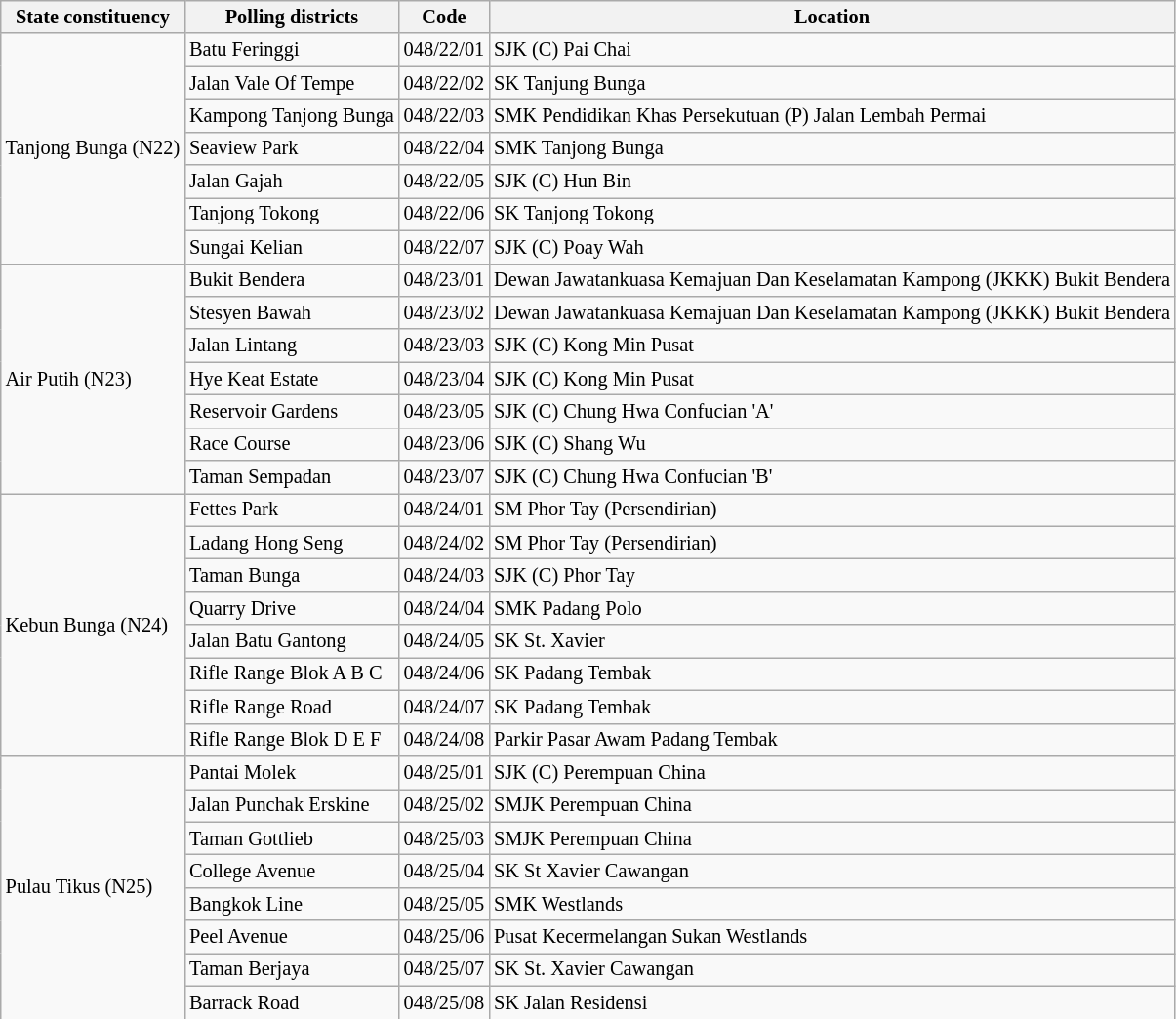<table class="wikitable sortable mw-collapsible" style="white-space:nowrap;font-size:85%">
<tr>
<th>State constituency</th>
<th>Polling districts</th>
<th>Code</th>
<th>Location</th>
</tr>
<tr>
<td rowspan="7">Tanjong Bunga (N22)</td>
<td>Batu Feringgi</td>
<td>048/22/01</td>
<td>SJK (C) Pai Chai</td>
</tr>
<tr>
<td>Jalan Vale Of Tempe</td>
<td>048/22/02</td>
<td>SK Tanjung Bunga</td>
</tr>
<tr>
<td>Kampong Tanjong Bunga</td>
<td>048/22/03</td>
<td>SMK Pendidikan Khas Persekutuan (P) Jalan Lembah Permai</td>
</tr>
<tr>
<td>Seaview Park</td>
<td>048/22/04</td>
<td>SMK Tanjong Bunga</td>
</tr>
<tr>
<td>Jalan Gajah</td>
<td>048/22/05</td>
<td>SJK (C) Hun Bin</td>
</tr>
<tr>
<td>Tanjong Tokong</td>
<td>048/22/06</td>
<td>SK Tanjong Tokong</td>
</tr>
<tr>
<td>Sungai Kelian</td>
<td>048/22/07</td>
<td>SJK (C) Poay Wah</td>
</tr>
<tr>
<td rowspan="7">Air Putih (N23)</td>
<td>Bukit Bendera</td>
<td>048/23/01</td>
<td>Dewan Jawatankuasa Kemajuan Dan Keselamatan Kampong (JKKK) Bukit Bendera</td>
</tr>
<tr>
<td>Stesyen Bawah</td>
<td>048/23/02</td>
<td>Dewan Jawatankuasa Kemajuan Dan Keselamatan Kampong (JKKK) Bukit Bendera</td>
</tr>
<tr>
<td>Jalan Lintang</td>
<td>048/23/03</td>
<td>SJK (C) Kong Min Pusat</td>
</tr>
<tr>
<td>Hye Keat Estate</td>
<td>048/23/04</td>
<td>SJK (C) Kong Min Pusat</td>
</tr>
<tr>
<td>Reservoir Gardens</td>
<td>048/23/05</td>
<td>SJK (C) Chung Hwa Confucian 'A'</td>
</tr>
<tr>
<td>Race Course</td>
<td>048/23/06</td>
<td>SJK (C) Shang Wu</td>
</tr>
<tr>
<td>Taman Sempadan</td>
<td>048/23/07</td>
<td>SJK (C) Chung Hwa Confucian 'B'</td>
</tr>
<tr>
<td rowspan="8">Kebun Bunga (N24)</td>
<td>Fettes Park</td>
<td>048/24/01</td>
<td>SM Phor Tay (Persendirian)</td>
</tr>
<tr>
<td>Ladang Hong Seng</td>
<td>048/24/02</td>
<td>SM Phor Tay (Persendirian)</td>
</tr>
<tr>
<td>Taman Bunga</td>
<td>048/24/03</td>
<td>SJK (C) Phor Tay</td>
</tr>
<tr>
<td>Quarry Drive</td>
<td>048/24/04</td>
<td>SMK Padang Polo</td>
</tr>
<tr>
<td>Jalan Batu Gantong</td>
<td>048/24/05</td>
<td>SK St. Xavier</td>
</tr>
<tr>
<td>Rifle Range Blok A B C</td>
<td>048/24/06</td>
<td>SK Padang Tembak</td>
</tr>
<tr>
<td>Rifle Range Road</td>
<td>048/24/07</td>
<td>SK Padang Tembak</td>
</tr>
<tr>
<td>Rifle Range Blok D E F</td>
<td>048/24/08</td>
<td>Parkir Pasar Awam Padang Tembak</td>
</tr>
<tr>
<td rowspan="8">Pulau Tikus (N25)</td>
<td>Pantai Molek</td>
<td>048/25/01</td>
<td>SJK (C) Perempuan China</td>
</tr>
<tr>
<td>Jalan Punchak Erskine</td>
<td>048/25/02</td>
<td>SMJK Perempuan China</td>
</tr>
<tr>
<td>Taman Gottlieb</td>
<td>048/25/03</td>
<td>SMJK Perempuan China</td>
</tr>
<tr>
<td>College Avenue</td>
<td>048/25/04</td>
<td>SK St Xavier Cawangan</td>
</tr>
<tr>
<td>Bangkok Line</td>
<td>048/25/05</td>
<td>SMK Westlands</td>
</tr>
<tr>
<td>Peel Avenue</td>
<td>048/25/06</td>
<td>Pusat Kecermelangan Sukan Westlands</td>
</tr>
<tr>
<td>Taman Berjaya</td>
<td>048/25/07</td>
<td>SK St. Xavier Cawangan</td>
</tr>
<tr>
<td>Barrack Road</td>
<td>048/25/08</td>
<td>SK Jalan Residensi</td>
</tr>
</table>
